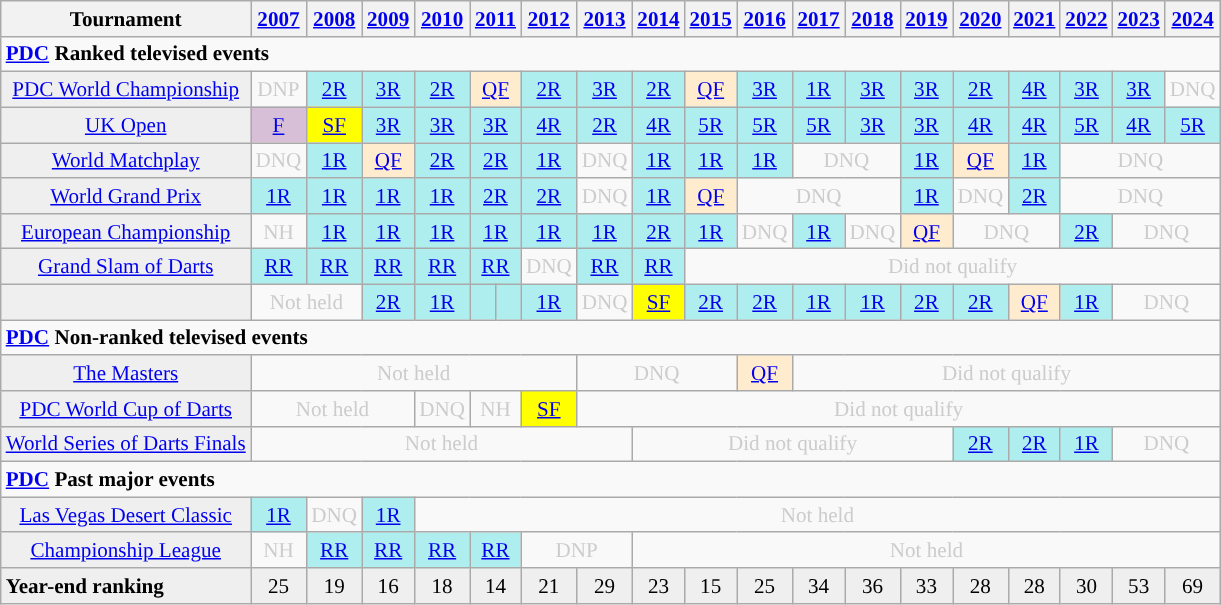<table class=wikitable style=text-align:center;font-size:88%>
<tr>
<th>Tournament</th>
<th><a href='#'>2007</a></th>
<th><a href='#'>2008</a></th>
<th><a href='#'>2009</a></th>
<th><a href='#'>2010</a></th>
<th colspan="2"><a href='#'>2011</a></th>
<th><a href='#'>2012</a></th>
<th><a href='#'>2013</a></th>
<th><a href='#'>2014</a></th>
<th><a href='#'>2015</a></th>
<th><a href='#'>2016</a></th>
<th><a href='#'>2017</a></th>
<th><a href='#'>2018</a></th>
<th><a href='#'>2019</a></th>
<th><a href='#'>2020</a></th>
<th><a href='#'>2021</a></th>
<th><a href='#'>2022</a></th>
<th><a href='#'>2023</a></th>
<th><a href='#'>2024</a></th>
</tr>
<tr>
<td colspan="33" align="left"><strong><a href='#'>PDC</a> Ranked televised events</strong></td>
</tr>
<tr>
<td style="background:#efefef;"><a href='#'>PDC World Championship</a></td>
<td colspan="1" style="text-align:center; color:#ccc;">DNP</td>
<td style="text-align:center; background:#afeeee;"><a href='#'>2R</a></td>
<td style="text-align:center; background:#afeeee;"><a href='#'>3R</a></td>
<td style="text-align:center; background:#afeeee;"><a href='#'>2R</a></td>
<td style="text-align:center; background:#ffebcd;" colspan="2"><a href='#'>QF</a></td>
<td style="text-align:center; background:#afeeee;"><a href='#'>2R</a></td>
<td style="text-align:center; background:#afeeee;"><a href='#'>3R</a></td>
<td style="text-align:center; background:#afeeee;"><a href='#'>2R</a></td>
<td style="text-align:center; background:#ffebcd;"><a href='#'>QF</a></td>
<td style="text-align:center; background:#afeeee;"><a href='#'>3R</a></td>
<td style="text-align:center; background:#afeeee;"><a href='#'>1R</a></td>
<td style="text-align:center; background:#afeeee;"><a href='#'>3R</a></td>
<td style="text-align:center; background:#afeeee;"><a href='#'>3R</a></td>
<td style="text-align:center; background:#afeeee;"><a href='#'>2R</a></td>
<td style="text-align:center; background:#afeeee;"><a href='#'>4R</a></td>
<td style="text-align:center; background:#afeeee;"><a href='#'>3R</a></td>
<td style="text-align:center; background:#afeeee;"><a href='#'>3R</a></td>
<td style="text-align:center; color:#ccc;">DNQ</td>
</tr>
<tr>
<td style="background:#efefef;"><a href='#'>UK Open</a></td>
<td style="text-align:center; background:thistle;"><a href='#'>F</a></td>
<td style="text-align:center; background:yellow;"><a href='#'>SF</a></td>
<td style="text-align:center; background:#afeeee;"><a href='#'>3R</a></td>
<td style="text-align:center; background:#afeeee;"><a href='#'>3R</a></td>
<td style="text-align:center; background:#afeeee;" colspan="2"><a href='#'>3R</a></td>
<td style="text-align:center; background:#afeeee;"><a href='#'>4R</a></td>
<td style="text-align:center; background:#afeeee;"><a href='#'>2R</a></td>
<td style="text-align:center; background:#afeeee;"><a href='#'>4R</a></td>
<td style="text-align:center; background:#afeeee;"><a href='#'>5R</a></td>
<td style="text-align:center; background:#afeeee;"><a href='#'>5R</a></td>
<td style="text-align:center; background:#afeeee;"><a href='#'>5R</a></td>
<td style="text-align:center; background:#afeeee;"><a href='#'>3R</a></td>
<td style="text-align:center; background:#afeeee;"><a href='#'>3R</a></td>
<td style="text-align:center; background:#afeeee;"><a href='#'>4R</a></td>
<td style="text-align:center; background:#afeeee;"><a href='#'>4R</a></td>
<td style="text-align:center; background:#afeeee;"><a href='#'>5R</a></td>
<td style="text-align:center; background:#afeeee;"><a href='#'>4R</a></td>
<td style="text-align:center; background:#afeeee;"><a href='#'>5R</a></td>
</tr>
<tr>
<td style="background:#efefef;"><a href='#'>World Matchplay</a></td>
<td style="text-align:center; color:#ccc;">DNQ</td>
<td style="text-align:center; background:#afeeee;"><a href='#'>1R</a></td>
<td style="text-align:center; background:#ffebcd;"><a href='#'>QF</a></td>
<td style="text-align:center; background:#afeeee;"><a href='#'>2R</a></td>
<td style="text-align:center; background:#afeeee;" colspan="2"><a href='#'>2R</a></td>
<td style="text-align:center; background:#afeeee;"><a href='#'>1R</a></td>
<td style="text-align:center; color:#ccc;">DNQ</td>
<td style="text-align:center; background:#afeeee;"><a href='#'>1R</a></td>
<td style="text-align:center; background:#afeeee;"><a href='#'>1R</a></td>
<td style="text-align:center; background:#afeeee;"><a href='#'>1R</a></td>
<td colspan="2" style="text-align:center; color:#ccc;">DNQ</td>
<td style="text-align:center; background:#afeeee;"><a href='#'>1R</a></td>
<td style="text-align:center; background:#ffebcd;"><a href='#'>QF</a></td>
<td style="text-align:center; background:#afeeee;"><a href='#'>1R</a></td>
<td colspan="3" style="text-align:center; color:#ccc;">DNQ</td>
</tr>
<tr>
<td style="background:#efefef;"><a href='#'>World Grand Prix</a></td>
<td style="text-align:center; background:#afeeee;"><a href='#'>1R</a></td>
<td style="text-align:center; background:#afeeee;"><a href='#'>1R</a></td>
<td style="text-align:center; background:#afeeee;"><a href='#'>1R</a></td>
<td style="text-align:center; background:#afeeee;"><a href='#'>1R</a></td>
<td style="text-align:center; background:#afeeee;" colspan="2"><a href='#'>2R</a></td>
<td style="text-align:center; background:#afeeee;"><a href='#'>2R</a></td>
<td style="text-align:center; color:#ccc;">DNQ</td>
<td style="text-align:center; background:#afeeee;"><a href='#'>1R</a></td>
<td style="text-align:center; background:#ffebcd;"><a href='#'>QF</a></td>
<td colspan="3" style="text-align:center; color:#ccc;">DNQ</td>
<td style="text-align:center; background:#afeeee;"><a href='#'>1R</a></td>
<td colspan="1" style="text-align:center; color:#ccc;">DNQ</td>
<td style="text-align:center; background:#afeeee;"><a href='#'>2R</a></td>
<td colspan="3" style="text-align:center; color:#ccc;">DNQ</td>
</tr>
<tr>
<td style="background:#efefef;"><a href='#'>European Championship</a></td>
<td colspan="1" style="text-align:center; color:#ccc;">NH</td>
<td style="text-align:center; background:#afeeee;"><a href='#'>1R</a></td>
<td style="text-align:center; background:#afeeee;"><a href='#'>1R</a></td>
<td style="text-align:center; background:#afeeee;"><a href='#'>1R</a></td>
<td style="text-align:center; background:#afeeee;" colspan="2"><a href='#'>1R</a></td>
<td style="text-align:center; background:#afeeee;"><a href='#'>1R</a></td>
<td style="text-align:center; background:#afeeee;"><a href='#'>1R</a></td>
<td style="text-align:center; background:#afeeee;"><a href='#'>2R</a></td>
<td style="text-align:center; background:#afeeee;"><a href='#'>1R</a></td>
<td style="text-align:center; color:#ccc;">DNQ</td>
<td style="text-align:center; background:#afeeee;"><a href='#'>1R</a></td>
<td style="text-align:center; color:#ccc;">DNQ</td>
<td style="text-align:center; background:#ffebcd;"><a href='#'>QF</a></td>
<td colspan="2" style="text-align:center; color:#ccc;">DNQ</td>
<td style="text-align:center; background:#afeeee;"><a href='#'>2R</a></td>
<td colspan="2" style="text-align:center; color:#ccc;">DNQ</td>
</tr>
<tr>
<td style="background:#efefef;"><a href='#'>Grand Slam of Darts</a></td>
<td style="text-align:center; background:#afeeee;"><a href='#'>RR</a></td>
<td style="text-align:center; background:#afeeee;"><a href='#'>RR</a></td>
<td style="text-align:center; background:#afeeee;"><a href='#'>RR</a></td>
<td style="text-align:center; background:#afeeee;"><a href='#'>RR</a></td>
<td style="text-align:center; background:#afeeee;" colspan="2"><a href='#'>RR</a></td>
<td style="text-align:center; color:#ccc;">DNQ</td>
<td style="text-align:center; background:#afeeee;"><a href='#'>RR</a></td>
<td style="text-align:center; background:#afeeee;"><a href='#'>RR</a></td>
<td colspan="10" style="text-align:center; color:#ccc;">Did not qualify</td>
</tr>
<tr>
<td style="background:#efefef;"></td>
<td colspan="2" style="text-align:center; color:#ccc;">Not held</td>
<td style="text-align:center; background:#afeeee;"><a href='#'>2R</a></td>
<td style="text-align:center; background:#afeeee;"><a href='#'>1R</a></td>
<td style="text-align:center; background:#afeeee;"></td>
<td style="text-align:center; background:#afeeee;"></td>
<td style="text-align:center; background:#afeeee;"><a href='#'>1R</a></td>
<td style="text-align:center; color:#ccc;">DNQ</td>
<td style="text-align:center; background:yellow;"><a href='#'>SF</a></td>
<td style="text-align:center; background:#afeeee;"><a href='#'>2R</a></td>
<td style="text-align:center; background:#afeeee;"><a href='#'>2R</a></td>
<td style="text-align:center; background:#afeeee;"><a href='#'>1R</a></td>
<td style="text-align:center; background:#afeeee;"><a href='#'>1R</a></td>
<td style="text-align:center; background:#afeeee;"><a href='#'>2R</a></td>
<td style="text-align:center; background:#afeeee;"><a href='#'>2R</a></td>
<td style="text-align:center; background:#ffebcd;"><a href='#'>QF</a></td>
<td style="text-align:center; background:#afeeee;"><a href='#'>1R</a></td>
<td colspan="2" style="text-align:center; color:#ccc;">DNQ</td>
</tr>
<tr>
<td colspan="35" align="left"><strong><a href='#'>PDC</a> Non-ranked televised events</strong></td>
</tr>
<tr>
<td style="background:#efefef;"><a href='#'>The Masters</a></td>
<td colspan="7" style="text-align:center; color:#ccc;">Not held</td>
<td colspan="3" style="text-align:center; color:#ccc;">DNQ</td>
<td style="text-align:center; background:#ffebcd;"><a href='#'>QF</a></td>
<td colspan="8" style="text-align:center; color:#ccc;">Did not qualify</td>
</tr>
<tr>
<td style="background:#efefef;"><a href='#'>PDC World Cup of Darts</a></td>
<td colspan="3" style="text-align:center; color:#ccc;">Not held</td>
<td style="text-align:center; color:#ccc;">DNQ</td>
<td colspan="2" style="text-align:center; color:#ccc;">NH</td>
<td style="text-align:center; background:yellow;"><a href='#'>SF</a></td>
<td colspan="12" style="text-align:center; color:#ccc;">Did not qualify</td>
</tr>
<tr>
<td style="background:#efefef;"><a href='#'>World Series of Darts Finals</a></td>
<td colspan="8" style="text-align:center; color:#ccc;">Not held</td>
<td colspan="6" style="text-align:center; color:#ccc;">Did not qualify</td>
<td style="text-align:center; background:#afeeee;"><a href='#'>2R</a></td>
<td style="text-align:center; background:#afeeee;"><a href='#'>2R</a></td>
<td style="text-align:center; background:#afeeee;"><a href='#'>1R</a></td>
<td colspan="2" style="text-align:center; color:#ccc;">DNQ</td>
</tr>
<tr>
<td colspan="33" align="left"><strong><a href='#'>PDC</a> Past major events</strong></td>
</tr>
<tr>
<td style="background:#efefef;"><a href='#'>Las Vegas Desert Classic</a></td>
<td style="text-align:center; background:#afeeee;"><a href='#'>1R</a></td>
<td style="text-align:center; color:#ccc;">DNQ</td>
<td style="text-align:center; background:#afeeee;"><a href='#'>1R</a></td>
<td colspan="16" style="text-align:center; color:#ccc;">Not held</td>
</tr>
<tr>
<td style="background:#efefef;"><a href='#'>Championship League</a></td>
<td colspan="1" style="text-align:center; color:#ccc;">NH</td>
<td style="text-align:center; background:#afeeee;"><a href='#'>RR</a></td>
<td style="text-align:center; background:#afeeee;"><a href='#'>RR</a></td>
<td style="text-align:center; background:#afeeee;"><a href='#'>RR</a></td>
<td style="text-align:center; background:#afeeee;" colspan="2"><a href='#'>RR</a></td>
<td colspan="2" style="text-align:center; color:#ccc;">DNP</td>
<td colspan="11" style="text-align:center; color:#ccc;">Not held</td>
</tr>
<tr bgcolor="efefef">
<td align="left"><strong>Year-end ranking</strong></td>
<td style="text-align:center;">25</td>
<td style="text-align:center;">19</td>
<td style="text-align:center;">16</td>
<td style="text-align:center;">18</td>
<td style="text-align:center"; colspan="2">14</td>
<td style="text-align:center;">21</td>
<td style="text-align:center;">29</td>
<td style="text-align:center;">23</td>
<td style="text-align:center;">15</td>
<td style="text-align:center;">25</td>
<td style="text-align:center;">34</td>
<td style="text-align:center;">36</td>
<td style="text-align:center;">33</td>
<td style="text-align:center;">28</td>
<td style="text-align:center;">28</td>
<td style="text-align:center;">30</td>
<td style="text-align:center;">53</td>
<td style="text-align:center;">69</td>
</tr>
</table>
